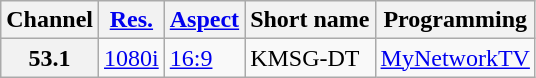<table class="wikitable">
<tr>
<th scope = "col">Channel</th>
<th scope = "col"><a href='#'>Res.</a></th>
<th scope = "col"><a href='#'>Aspect</a></th>
<th scope = "col">Short name</th>
<th scope = "col">Programming</th>
</tr>
<tr>
<th scope = "row">53.1</th>
<td><a href='#'>1080i</a></td>
<td><a href='#'>16:9</a></td>
<td>KMSG-DT</td>
<td><a href='#'>MyNetworkTV</a></td>
</tr>
</table>
